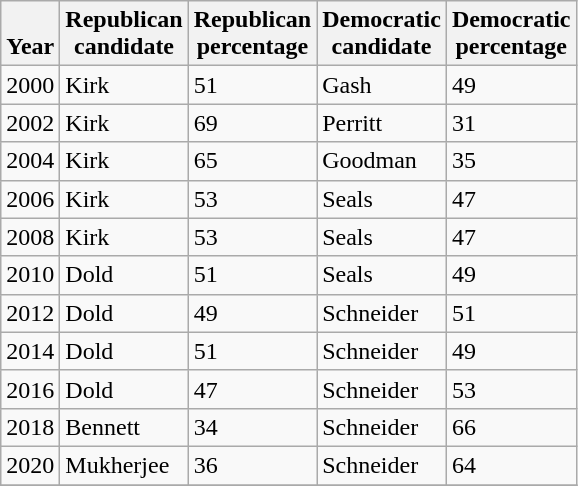<table class="wikitable sortable">
<tr valign=bottom>
<th>Year</th>
<th>Republican<br>candidate</th>
<th>Republican<br>percentage</th>
<th>Democratic<br>candidate</th>
<th>Democratic<br>percentage</th>
</tr>
<tr>
<td>2000</td>
<td>Kirk</td>
<td>51</td>
<td>Gash</td>
<td>49</td>
</tr>
<tr>
<td>2002</td>
<td>Kirk</td>
<td>69</td>
<td>Perritt</td>
<td>31</td>
</tr>
<tr>
<td>2004</td>
<td>Kirk</td>
<td>65</td>
<td>Goodman</td>
<td>35</td>
</tr>
<tr>
<td>2006</td>
<td>Kirk</td>
<td>53</td>
<td>Seals</td>
<td>47</td>
</tr>
<tr>
<td>2008</td>
<td>Kirk</td>
<td>53</td>
<td>Seals</td>
<td>47</td>
</tr>
<tr>
<td>2010</td>
<td>Dold</td>
<td>51</td>
<td>Seals</td>
<td>49</td>
</tr>
<tr>
<td>2012</td>
<td>Dold</td>
<td>49</td>
<td>Schneider</td>
<td>51</td>
</tr>
<tr>
<td>2014</td>
<td>Dold</td>
<td>51</td>
<td>Schneider</td>
<td>49</td>
</tr>
<tr>
<td>2016</td>
<td>Dold</td>
<td>47</td>
<td>Schneider</td>
<td>53</td>
</tr>
<tr>
<td>2018</td>
<td>Bennett</td>
<td>34</td>
<td>Schneider</td>
<td>66</td>
</tr>
<tr>
<td>2020</td>
<td>Mukherjee</td>
<td>36</td>
<td>Schneider</td>
<td>64</td>
</tr>
<tr>
</tr>
</table>
